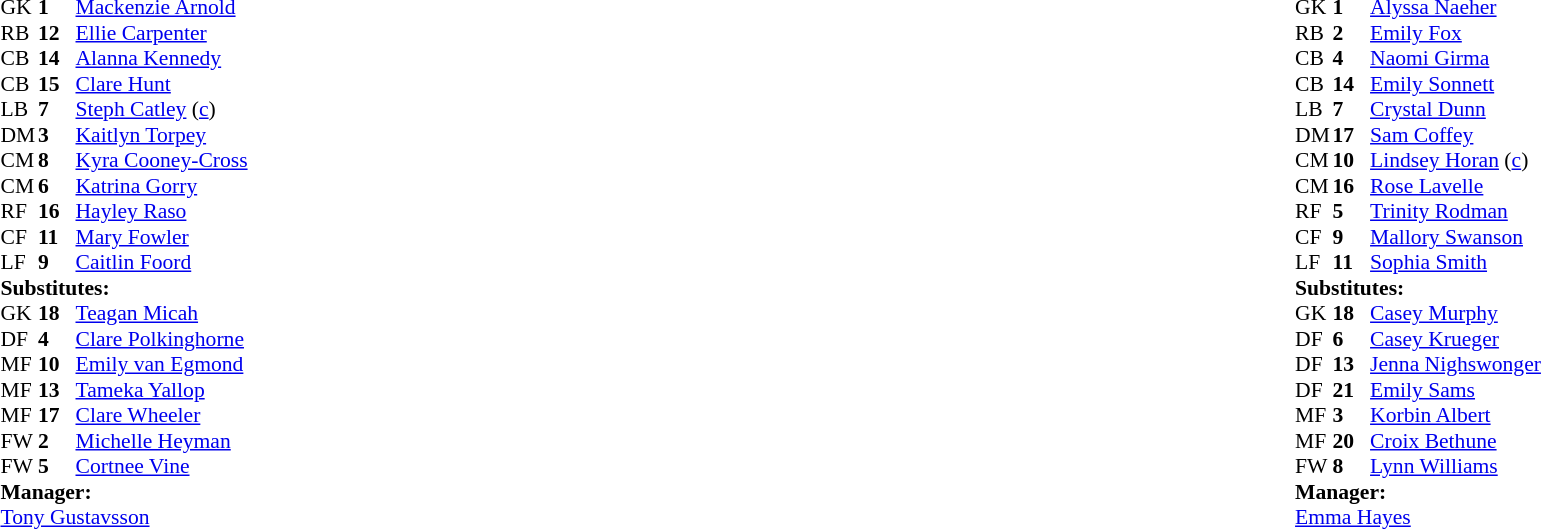<table width="100%">
<tr>
<td valign="top" width="40%"><br><table style="font-size:90%" cellspacing="0" cellpadding="0">
<tr>
<th width=25></th>
<th width=25></th>
</tr>
<tr>
<td>GK</td>
<td><strong>1</strong></td>
<td><a href='#'>Mackenzie Arnold</a></td>
</tr>
<tr>
<td>RB</td>
<td><strong>12</strong></td>
<td><a href='#'>Ellie Carpenter</a></td>
</tr>
<tr>
<td>CB</td>
<td><strong>14</strong></td>
<td><a href='#'>Alanna Kennedy</a></td>
</tr>
<tr>
<td>CB</td>
<td><strong>15</strong></td>
<td><a href='#'>Clare Hunt</a></td>
</tr>
<tr>
<td>LB</td>
<td><strong>7</strong></td>
<td><a href='#'>Steph Catley</a> (<a href='#'>c</a>)</td>
</tr>
<tr>
<td>DM</td>
<td><strong>3</strong></td>
<td><a href='#'>Kaitlyn Torpey</a></td>
<td></td>
<td></td>
</tr>
<tr>
<td>CM</td>
<td><strong>8</strong></td>
<td><a href='#'>Kyra Cooney-Cross</a></td>
<td></td>
<td></td>
</tr>
<tr>
<td>CM</td>
<td><strong>6</strong></td>
<td><a href='#'>Katrina Gorry</a></td>
<td></td>
<td></td>
</tr>
<tr>
<td>RF</td>
<td><strong>16</strong></td>
<td><a href='#'>Hayley Raso</a></td>
<td></td>
<td></td>
</tr>
<tr>
<td>CF</td>
<td><strong>11</strong></td>
<td><a href='#'>Mary Fowler</a></td>
</tr>
<tr>
<td>LF</td>
<td><strong>9</strong></td>
<td><a href='#'>Caitlin Foord</a></td>
</tr>
<tr>
<td colspan="3"><strong>Substitutes:</strong></td>
</tr>
<tr>
<td>GK</td>
<td><strong>18</strong></td>
<td><a href='#'>Teagan Micah</a></td>
</tr>
<tr>
<td>DF</td>
<td><strong>4</strong></td>
<td><a href='#'>Clare Polkinghorne</a></td>
</tr>
<tr>
<td>MF</td>
<td><strong>10</strong></td>
<td><a href='#'>Emily van Egmond</a></td>
<td></td>
<td></td>
</tr>
<tr>
<td>MF</td>
<td><strong>13</strong></td>
<td><a href='#'>Tameka Yallop</a></td>
<td></td>
<td></td>
</tr>
<tr>
<td>MF</td>
<td><strong>17</strong></td>
<td><a href='#'>Clare Wheeler</a></td>
<td></td>
<td></td>
</tr>
<tr>
<td>FW</td>
<td><strong>2</strong></td>
<td><a href='#'>Michelle Heyman</a></td>
<td></td>
<td></td>
</tr>
<tr>
<td>FW</td>
<td><strong>5</strong></td>
<td><a href='#'>Cortnee Vine</a></td>
</tr>
<tr>
<td colspan="3"><strong>Manager:</strong></td>
</tr>
<tr>
<td colspan="3"> <a href='#'>Tony Gustavsson</a></td>
<td></td>
</tr>
</table>
</td>
<td valign="top"></td>
<td valign="top" width="50%"><br><table style="font-size:90%; margin:auto" cellspacing="0" cellpadding="0">
<tr>
<th width="25"></th>
<th width="25"></th>
</tr>
<tr>
<td>GK</td>
<td><strong>1</strong></td>
<td><a href='#'>Alyssa Naeher</a></td>
</tr>
<tr>
<td>RB</td>
<td><strong>2</strong></td>
<td><a href='#'>Emily Fox</a></td>
<td></td>
<td></td>
</tr>
<tr>
<td>CB</td>
<td><strong>4</strong></td>
<td><a href='#'>Naomi Girma</a></td>
</tr>
<tr>
<td>CB</td>
<td><strong>14</strong></td>
<td><a href='#'>Emily Sonnett</a></td>
</tr>
<tr>
<td>LB</td>
<td><strong>7</strong></td>
<td><a href='#'>Crystal Dunn</a></td>
<td></td>
<td></td>
</tr>
<tr>
<td>DM</td>
<td><strong>17</strong></td>
<td><a href='#'>Sam Coffey</a></td>
<td></td>
</tr>
<tr>
<td>CM</td>
<td><strong>10</strong></td>
<td><a href='#'>Lindsey Horan</a> (<a href='#'>c</a>)</td>
</tr>
<tr>
<td>CM</td>
<td><strong>16</strong></td>
<td><a href='#'>Rose Lavelle</a></td>
<td></td>
<td></td>
</tr>
<tr>
<td>RF</td>
<td><strong>5</strong></td>
<td><a href='#'>Trinity Rodman</a></td>
<td></td>
<td></td>
</tr>
<tr>
<td>CF</td>
<td><strong>9</strong></td>
<td><a href='#'>Mallory Swanson</a></td>
<td></td>
<td></td>
</tr>
<tr>
<td>LF</td>
<td><strong>11</strong></td>
<td><a href='#'>Sophia Smith</a></td>
</tr>
<tr>
<td colspan="3"><strong>Substitutes:</strong></td>
</tr>
<tr>
<td>GK</td>
<td><strong>18</strong></td>
<td><a href='#'>Casey Murphy</a></td>
</tr>
<tr>
<td>DF</td>
<td><strong>6</strong></td>
<td><a href='#'>Casey Krueger</a></td>
<td></td>
<td></td>
</tr>
<tr>
<td>DF</td>
<td><strong>13</strong></td>
<td><a href='#'>Jenna Nighswonger</a></td>
<td></td>
<td></td>
</tr>
<tr>
<td>DF</td>
<td><strong>21</strong></td>
<td><a href='#'>Emily Sams</a></td>
</tr>
<tr>
<td>MF</td>
<td><strong>3</strong></td>
<td><a href='#'>Korbin Albert</a></td>
<td></td>
<td></td>
</tr>
<tr>
<td>MF</td>
<td><strong>20</strong></td>
<td><a href='#'>Croix Bethune</a></td>
<td></td>
<td></td>
</tr>
<tr>
<td>FW</td>
<td><strong>8</strong></td>
<td><a href='#'>Lynn Williams</a></td>
<td></td>
<td></td>
</tr>
<tr>
<td colspan="3"><strong>Manager:</strong></td>
</tr>
<tr>
<td colspan="3"> <a href='#'>Emma Hayes</a></td>
</tr>
</table>
</td>
</tr>
</table>
